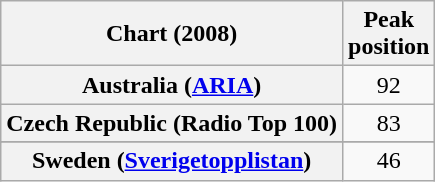<table class="wikitable sortable plainrowheaders">
<tr>
<th>Chart (2008)</th>
<th>Peak<br>position</th>
</tr>
<tr>
<th scope="row">Australia (<a href='#'>ARIA</a>)</th>
<td align="center">92</td>
</tr>
<tr>
<th scope="row">Czech Republic (Radio Top 100)</th>
<td align="center">83</td>
</tr>
<tr>
</tr>
<tr>
</tr>
<tr>
<th scope="row">Sweden (<a href='#'>Sverigetopplistan</a>)</th>
<td align="center">46</td>
</tr>
</table>
